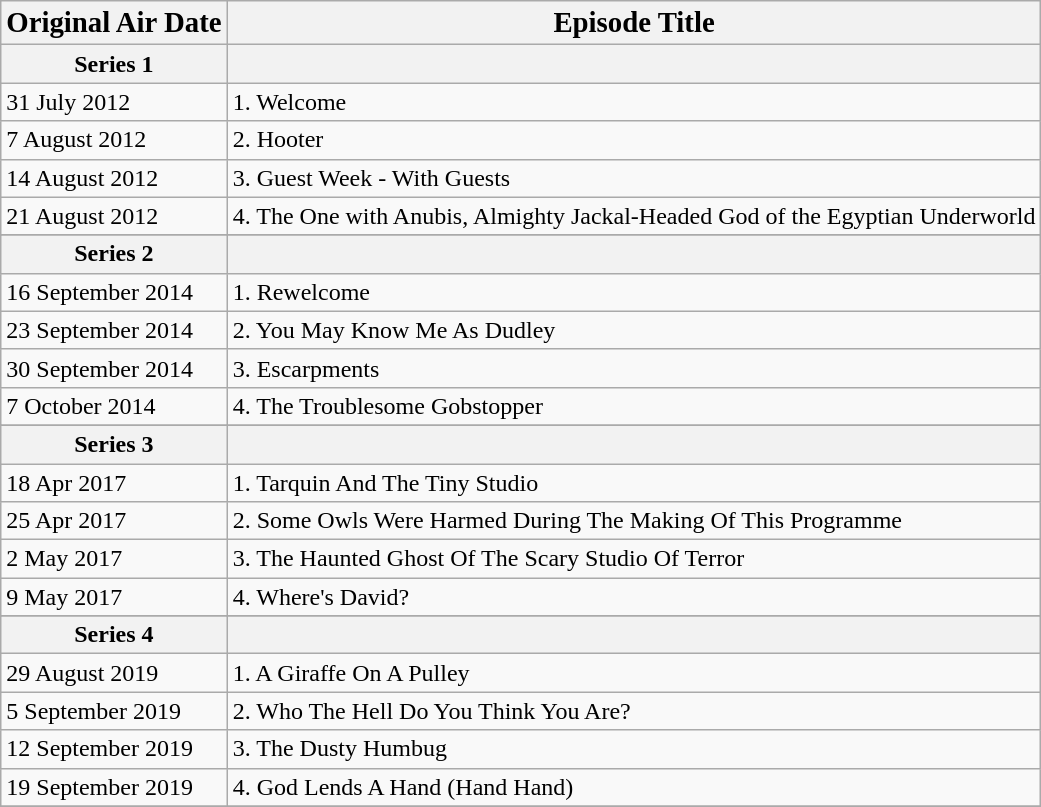<table class="wikitable">
<tr>
<th><big>Original Air Date</big></th>
<th><big>Episode Title</big></th>
</tr>
<tr>
<th>Series 1</th>
<th></th>
</tr>
<tr>
<td>31 July 2012</td>
<td>1. Welcome</td>
</tr>
<tr>
<td>7 August 2012</td>
<td>2. Hooter</td>
</tr>
<tr>
<td>14 August 2012</td>
<td>3. Guest Week - With Guests</td>
</tr>
<tr>
<td>21 August 2012</td>
<td>4. The One with Anubis, Almighty Jackal-Headed God of the Egyptian Underworld</td>
</tr>
<tr>
</tr>
<tr>
</tr>
<tr>
</tr>
<tr>
<th>Series 2</th>
<th></th>
</tr>
<tr>
<td>16 September 2014</td>
<td>1. Rewelcome</td>
</tr>
<tr>
<td>23 September 2014</td>
<td>2. You May Know Me As Dudley</td>
</tr>
<tr>
<td>30 September 2014</td>
<td>3. Escarpments</td>
</tr>
<tr>
<td>7 October 2014</td>
<td>4. The Troublesome Gobstopper</td>
</tr>
<tr>
</tr>
<tr>
</tr>
<tr>
<th>Series 3</th>
<th></th>
</tr>
<tr>
<td>18 Apr 2017</td>
<td>1. Tarquin And The Tiny Studio</td>
</tr>
<tr>
<td>25 Apr 2017</td>
<td>2. Some Owls Were Harmed During The Making Of This Programme</td>
</tr>
<tr>
<td>2 May  2017</td>
<td>3. The Haunted Ghost Of The Scary Studio Of Terror</td>
</tr>
<tr>
<td>9 May 2017</td>
<td>4. Where's David?</td>
</tr>
<tr>
</tr>
<tr>
</tr>
<tr>
<th>Series 4</th>
<th></th>
</tr>
<tr>
<td>29 August 2019</td>
<td>1. A Giraffe On A Pulley</td>
</tr>
<tr>
<td>5 September 2019</td>
<td>2. Who The Hell Do You Think You Are?</td>
</tr>
<tr>
<td>12 September 2019</td>
<td>3. The Dusty Humbug</td>
</tr>
<tr>
<td>19 September 2019</td>
<td>4. God Lends A Hand (Hand Hand)</td>
</tr>
<tr>
</tr>
</table>
